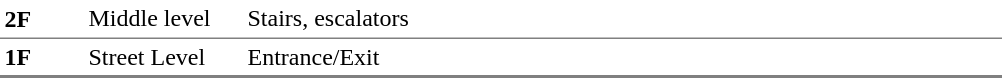<table table border=0 cellspacing=0 cellpadding=3>
<tr>
<td style="border-bottom:solid 1px gray;border-top:solid 1px white;" width=50 valign=top><strong>2F</strong></td>
<td style="border-top:solid 0px gray;border-bottom:solid 1px gray;" width=100 valign=top>Middle level</td>
<td style="border-top:solid 0px gray;border-bottom:solid 1px gray;" width=500 valign=top>Stairs, escalators</td>
</tr>
<tr>
<td style="border-bottom:solid 2px gray;" width=50 rowspan=10 valign=top><strong>1F</strong></td>
</tr>
<tr>
<td style="border-bottom:solid 2px gray;" rowspan=2 valign=top>Street Level</td>
<td style="border-bottom:solid 2px gray;" rowspan=2 valign=top>Entrance/Exit</td>
</tr>
</table>
